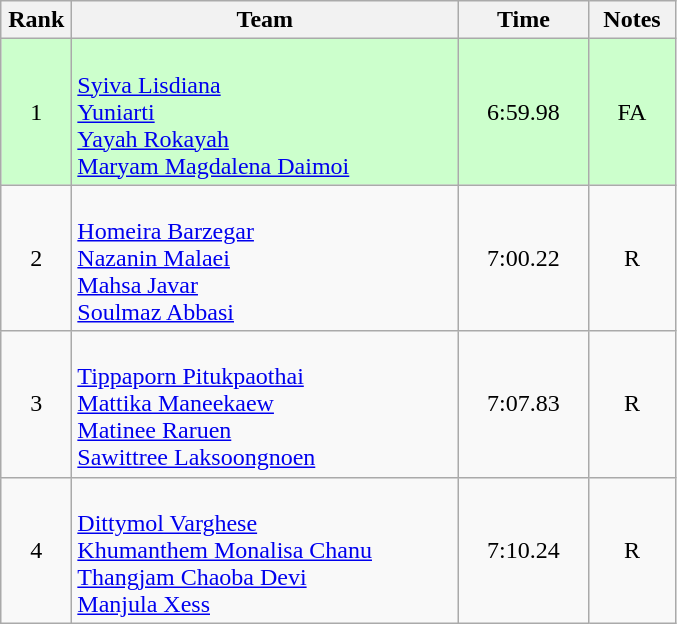<table class=wikitable style="text-align:center">
<tr>
<th width=40>Rank</th>
<th width=250>Team</th>
<th width=80>Time</th>
<th width=50>Notes</th>
</tr>
<tr bgcolor="ccffcc">
<td>1</td>
<td align=left><br><a href='#'>Syiva Lisdiana</a><br><a href='#'>Yuniarti</a><br><a href='#'>Yayah Rokayah</a><br><a href='#'>Maryam Magdalena Daimoi</a></td>
<td>6:59.98</td>
<td>FA</td>
</tr>
<tr>
<td>2</td>
<td align=left><br><a href='#'>Homeira Barzegar</a><br><a href='#'>Nazanin Malaei</a><br><a href='#'>Mahsa Javar</a><br><a href='#'>Soulmaz Abbasi</a></td>
<td>7:00.22</td>
<td>R</td>
</tr>
<tr>
<td>3</td>
<td align=left><br><a href='#'>Tippaporn Pitukpaothai</a><br><a href='#'>Mattika Maneekaew</a><br><a href='#'>Matinee Raruen</a><br><a href='#'>Sawittree Laksoongnoen</a></td>
<td>7:07.83</td>
<td>R</td>
</tr>
<tr>
<td>4</td>
<td align=left><br><a href='#'>Dittymol Varghese</a><br><a href='#'>Khumanthem Monalisa Chanu</a><br><a href='#'>Thangjam Chaoba Devi</a><br><a href='#'>Manjula Xess</a></td>
<td>7:10.24</td>
<td>R</td>
</tr>
</table>
